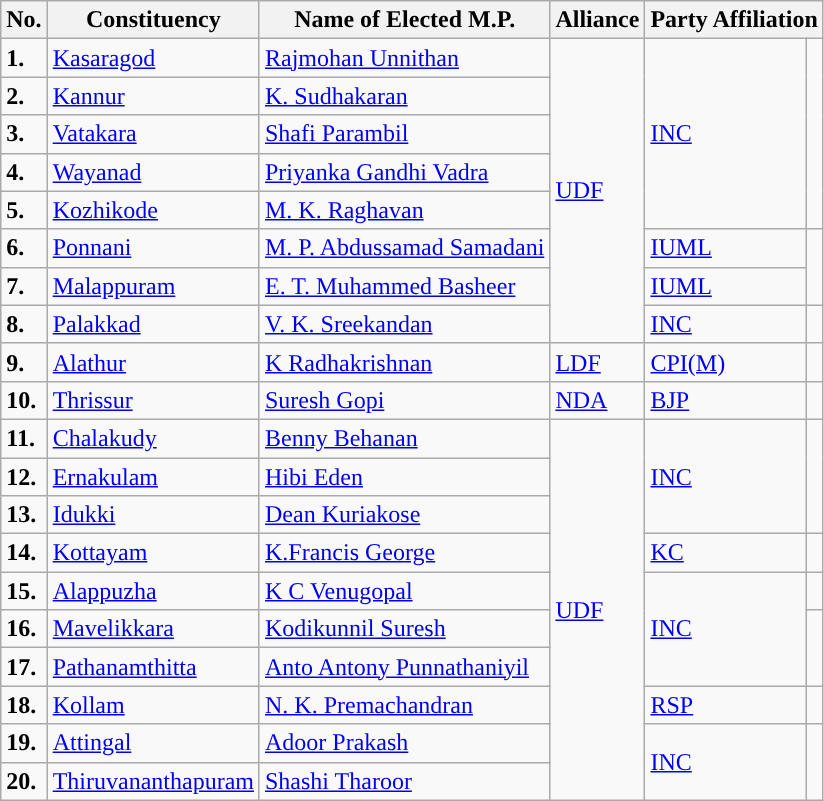<table class="wikitable sortable">
<tr>
<th>No.</th>
<th>Constituency</th>
<th>Name of Elected M.P.</th>
<th>Alliance</th>
<th colspan="2">Party Affiliation</th>
</tr>
<tr>
<td><strong>1.</strong></td>
<td><a href='#'>Kasaragod</a></td>
<td><a href='#'>Rajmohan Unnithan</a></td>
<td rowspan="8"><a href='#'>UDF</a></td>
<td rowspan="5"><a href='#'>INC</a></td>
<td rowspan="5" width="4px" style="background-color: "></td>
</tr>
<tr>
<td><strong>2.</strong></td>
<td><a href='#'>Kannur</a></td>
<td><a href='#'>K. Sudhakaran</a></td>
</tr>
<tr>
<td><strong>3.</strong></td>
<td><a href='#'>Vatakara</a></td>
<td><a href='#'>Shafi Parambil</a></td>
</tr>
<tr>
<td><strong>4.</strong></td>
<td><a href='#'>Wayanad</a></td>
<td><a href='#'>Priyanka Gandhi Vadra</a></td>
</tr>
<tr>
<td><strong>5.</strong></td>
<td><a href='#'>Kozhikode</a></td>
<td><a href='#'>M. K. Raghavan</a></td>
</tr>
<tr>
<td><strong>6.</strong></td>
<td><a href='#'>Ponnani</a></td>
<td><a href='#'>M. P. Abdussamad Samadani</a></td>
<td><a href='#'>IUML</a></td>
<td rowspan="2" width="4px" style="background-color: "></td>
</tr>
<tr>
<td><strong>7.</strong></td>
<td><a href='#'>Malappuram</a></td>
<td><a href='#'>E. T. Muhammed Basheer</a></td>
<td><a href='#'>IUML</a></td>
</tr>
<tr>
<td><strong>8.</strong></td>
<td><a href='#'>Palakkad</a></td>
<td><a href='#'>V. K. Sreekandan</a></td>
<td><a href='#'>INC</a></td>
<td rowspan="1" width="4px" style="background-color: "></td>
</tr>
<tr>
<td><strong>9.</strong></td>
<td><a href='#'>Alathur</a></td>
<td><a href='#'>K Radhakrishnan</a></td>
<td><a href='#'>LDF</a></td>
<td><a href='#'>CPI(M)</a></td>
<td rowspan="1" width="4px" style="background-color: "></td>
</tr>
<tr>
<td><strong>10.</strong></td>
<td><a href='#'>Thrissur</a></td>
<td><a href='#'>Suresh Gopi</a></td>
<td><a href='#'>NDA</a></td>
<td><a href='#'>BJP</a></td>
<td rowspan="1" width="4px" style="background-color: "></td>
</tr>
<tr>
<td><strong>11.</strong></td>
<td><a href='#'>Chalakudy</a></td>
<td><a href='#'>Benny Behanan</a></td>
<td rowspan="10"><a href='#'>UDF</a></td>
<td rowspan="3"><a href='#'>INC</a></td>
<td rowspan="3" width="4px" style="background-color: "></td>
</tr>
<tr>
<td><strong>12.</strong></td>
<td><a href='#'>Ernakulam</a></td>
<td><a href='#'>Hibi Eden</a></td>
</tr>
<tr>
<td><strong>13.</strong></td>
<td><a href='#'>Idukki</a></td>
<td><a href='#'>Dean Kuriakose</a></td>
</tr>
<tr>
<td><strong>14.</strong></td>
<td><a href='#'>Kottayam</a></td>
<td><a href='#'>K.Francis George</a></td>
<td><a href='#'>KC</a></td>
<td width="4px" style="background-color: "></td>
</tr>
<tr>
<td><strong>15.</strong></td>
<td><a href='#'>Alappuzha</a></td>
<td><a href='#'>K C Venugopal</a></td>
<td rowspan="3"><a href='#'>INC</a></td>
<td width="4px" style="background-color: "></td>
</tr>
<tr>
<td><strong>16.</strong></td>
<td><a href='#'>Mavelikkara</a></td>
<td><a href='#'>Kodikunnil Suresh</a></td>
<td rowspan="2" width="4px" style="background-color: "></td>
</tr>
<tr>
<td><strong>17.</strong></td>
<td><a href='#'>Pathanamthitta</a></td>
<td><a href='#'>Anto Antony Punnathaniyil</a></td>
</tr>
<tr>
<td><strong>18.</strong></td>
<td><a href='#'>Kollam</a></td>
<td><a href='#'>N. K. Premachandran</a></td>
<td><a href='#'>RSP</a></td>
<td width="4px" style="background-color: "></td>
</tr>
<tr>
<td><strong>19.</strong></td>
<td><a href='#'>Attingal</a></td>
<td><a href='#'>Adoor Prakash</a></td>
<td rowspan="2"><a href='#'>INC</a></td>
<td rowspan="2" width="4px" style="background-color: "></td>
</tr>
<tr>
<td><strong>20.</strong></td>
<td><a href='#'>Thiruvananthapuram</a></td>
<td><a href='#'>Shashi Tharoor</a></td>
</tr>
</table>
